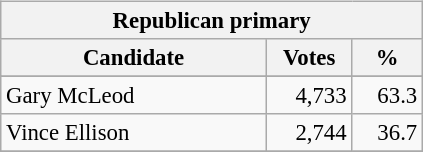<table class="wikitable" align="left" style="margin: 1em 1em 1em 0; font-size: 95%;">
<tr>
<th colspan="3">Republican primary</th>
</tr>
<tr>
<th colspan="1" style="width: 170px">Candidate</th>
<th style="width: 50px">Votes</th>
<th style="width: 40px">%</th>
</tr>
<tr>
</tr>
<tr>
<td>Gary McLeod</td>
<td align="right">4,733</td>
<td align="right">63.3</td>
</tr>
<tr>
<td>Vince Ellison</td>
<td align="right">2,744</td>
<td align="right">36.7</td>
</tr>
<tr>
</tr>
</table>
